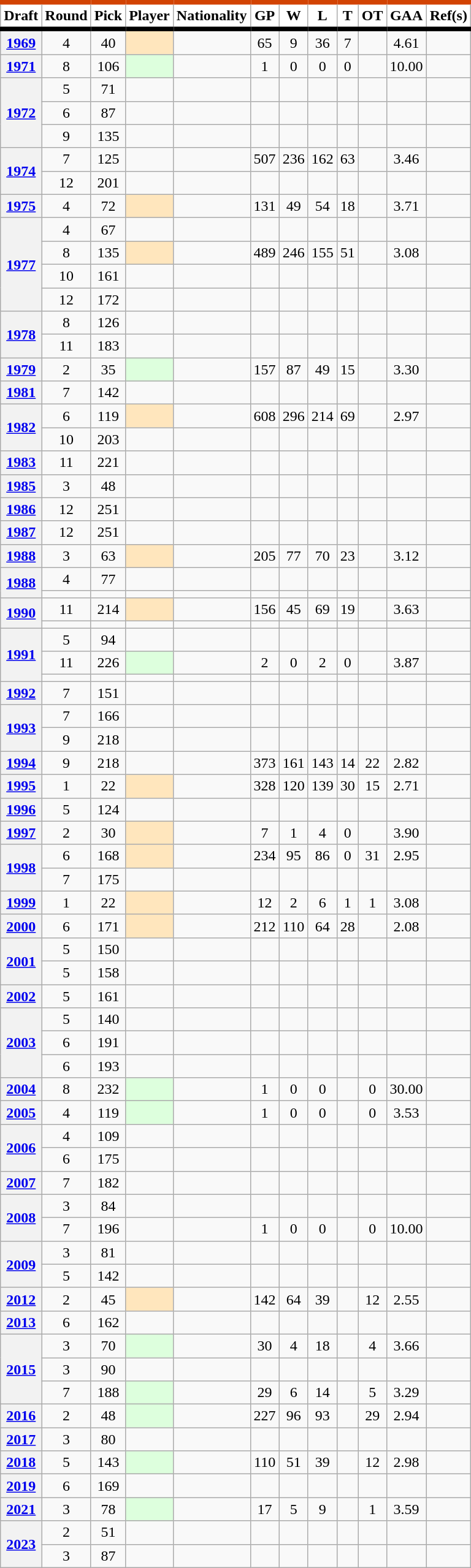<table class="wikitable sortable plainrowheaders" style="text-align:center;">
<tr>
<th style="background:#FFFFFF; border-top:#D24303 5px solid; border-bottom:#000000 5px solid;"!scope="col">Draft</th>
<th style="background:#FFFFFF; border-top:#D24303 5px solid; border-bottom:#000000 5px solid;"!scope="col" data-sort-type="number">Round</th>
<th style="background:#FFFFFF; border-top:#D24303 5px solid; border-bottom:#000000 5px solid;"!scope="col" data-sort-type="number">Pick</th>
<th style="background:#FFFFFF; border-top:#D24303 5px solid; border-bottom:#000000 5px solid;"!scope="col">Player</th>
<th style="background:#FFFFFF; border-top:#D24303 5px solid; border-bottom:#000000 5px solid;"!scope="col">Nationality</th>
<th style="background:#FFFFFF; border-top:#D24303 5px solid; border-bottom:#000000 5px solid;"!scope="col" data-sort-type="number">GP</th>
<th style="background:#FFFFFF; border-top:#D24303 5px solid; border-bottom:#000000 5px solid;"!scope="col" data-sort-type="number">W</th>
<th style="background:#FFFFFF; border-top:#D24303 5px solid; border-bottom:#000000 5px solid;"!scope="col" data-sort-type="number">L</th>
<th style="background:#FFFFFF; border-top:#D24303 5px solid; border-bottom:#000000 5px solid;"!scope="col" data-sort-type="number">T</th>
<th style="background:#FFFFFF; border-top:#D24303 5px solid; border-bottom:#000000 5px solid;"!scope="col" data-sort-type="number">OT</th>
<th style="background:#FFFFFF; border-top:#D24303 5px solid; border-bottom:#000000 5px solid;"!scope="col" data-sort-type="number">GAA</th>
<th style="background:#FFFFFF; border-top:#D24303 5px solid; border-bottom:#000000 5px solid;"!scope="col" class="unsortable">Ref(s)</th>
</tr>
<tr>
<th scope="row"><a href='#'>1969</a></th>
<td>4</td>
<td>40</td>
<td bgcolor="#FFE6BD" align="left"></td>
<td align="left"></td>
<td>65</td>
<td>9</td>
<td>36</td>
<td>7</td>
<td></td>
<td>4.61</td>
<td></td>
</tr>
<tr>
<th scope="row"><a href='#'>1971</a></th>
<td>8</td>
<td>106</td>
<td bgcolor="#DDFFDD" align="left"></td>
<td align="left"></td>
<td>1</td>
<td>0</td>
<td>0</td>
<td>0</td>
<td></td>
<td>10.00</td>
<td></td>
</tr>
<tr>
<th scope="row" rowspan="3"><a href='#'>1972</a></th>
<td>5</td>
<td>71</td>
<td align="left"></td>
<td align="left"></td>
<td></td>
<td></td>
<td></td>
<td></td>
<td></td>
<td></td>
<td></td>
</tr>
<tr>
<td>6</td>
<td>87</td>
<td align="left"></td>
<td align="left"></td>
<td></td>
<td></td>
<td></td>
<td></td>
<td></td>
<td></td>
<td></td>
</tr>
<tr>
<td>9</td>
<td>135</td>
<td align="left"></td>
<td align="left"></td>
<td></td>
<td></td>
<td></td>
<td></td>
<td></td>
<td></td>
<td></td>
</tr>
<tr>
<th scope="row" rowspan="2"><a href='#'>1974</a></th>
<td>7</td>
<td>125</td>
<td align="left"></td>
<td align="left"></td>
<td>507</td>
<td>236</td>
<td>162</td>
<td>63</td>
<td></td>
<td>3.46</td>
<td></td>
</tr>
<tr>
<td>12</td>
<td>201</td>
<td align="left"></td>
<td align="left"></td>
<td></td>
<td></td>
<td></td>
<td></td>
<td></td>
<td></td>
<td></td>
</tr>
<tr>
<th scope="row"><a href='#'>1975</a></th>
<td>4</td>
<td>72</td>
<td bgcolor="#FFE6BD" align="left"></td>
<td align="left"></td>
<td>131</td>
<td>49</td>
<td>54</td>
<td>18</td>
<td></td>
<td>3.71</td>
<td></td>
</tr>
<tr>
<th scope="row" rowspan="4"><a href='#'>1977</a></th>
<td>4</td>
<td>67</td>
<td align="left"></td>
<td align="left"></td>
<td></td>
<td></td>
<td></td>
<td></td>
<td></td>
<td></td>
<td></td>
</tr>
<tr>
<td>8</td>
<td>135</td>
<td bgcolor="#FFE6BD" align="left"></td>
<td align="left"></td>
<td>489</td>
<td>246</td>
<td>155</td>
<td>51</td>
<td></td>
<td>3.08</td>
<td></td>
</tr>
<tr>
<td>10</td>
<td>161</td>
<td align="left"></td>
<td align="left"></td>
<td></td>
<td></td>
<td></td>
<td></td>
<td></td>
<td></td>
<td></td>
</tr>
<tr>
<td>12</td>
<td>172</td>
<td align="left"></td>
<td align="left"></td>
<td></td>
<td></td>
<td></td>
<td></td>
<td></td>
<td></td>
<td></td>
</tr>
<tr>
<th scope="row" rowspan="2"><a href='#'>1978</a></th>
<td>8</td>
<td>126</td>
<td align="left"></td>
<td align="left"></td>
<td></td>
<td></td>
<td></td>
<td></td>
<td></td>
<td></td>
<td></td>
</tr>
<tr>
<td>11</td>
<td>183</td>
<td align="left"></td>
<td align="left"></td>
<td></td>
<td></td>
<td></td>
<td></td>
<td></td>
<td></td>
<td></td>
</tr>
<tr>
<th scope="row"><a href='#'>1979</a></th>
<td>2</td>
<td>35</td>
<td bgcolor="#DDFFDD" align="left"></td>
<td align="left"></td>
<td>157</td>
<td>87</td>
<td>49</td>
<td>15</td>
<td></td>
<td>3.30</td>
<td></td>
</tr>
<tr>
<th scope="row"><a href='#'>1981</a></th>
<td>7</td>
<td>142</td>
<td align="left"></td>
<td align="left"></td>
<td></td>
<td></td>
<td></td>
<td></td>
<td></td>
<td></td>
<td></td>
</tr>
<tr>
<th scope="row" rowspan="2"><a href='#'>1982</a></th>
<td>6</td>
<td>119</td>
<td bgcolor="#FFE6BD" align="left"></td>
<td align="left"></td>
<td>608</td>
<td>296</td>
<td>214</td>
<td>69</td>
<td></td>
<td>2.97</td>
<td></td>
</tr>
<tr>
<td>10</td>
<td>203</td>
<td align="left"></td>
<td align="left"></td>
<td></td>
<td></td>
<td></td>
<td></td>
<td></td>
<td></td>
<td></td>
</tr>
<tr>
<th scope="row"><a href='#'>1983</a></th>
<td>11</td>
<td>221</td>
<td align="left"></td>
<td align="left"></td>
<td></td>
<td></td>
<td></td>
<td></td>
<td></td>
<td></td>
<td></td>
</tr>
<tr>
<th scope="row"><a href='#'>1985</a></th>
<td>3</td>
<td>48</td>
<td align="left"></td>
<td align="left"></td>
<td></td>
<td></td>
<td></td>
<td></td>
<td></td>
<td></td>
<td></td>
</tr>
<tr>
<th scope="row"><a href='#'>1986</a></th>
<td>12</td>
<td>251</td>
<td align="left"></td>
<td align="left"></td>
<td></td>
<td></td>
<td></td>
<td></td>
<td></td>
<td></td>
<td></td>
</tr>
<tr>
<th scope="row"><a href='#'>1987</a></th>
<td>12</td>
<td>251</td>
<td align="left"></td>
<td align="left"></td>
<td></td>
<td></td>
<td></td>
<td></td>
<td></td>
<td></td>
<td></td>
</tr>
<tr>
<th scope="row"><a href='#'>1988</a></th>
<td>3</td>
<td>63</td>
<td bgcolor="#FFE6BD" align="left"></td>
<td align="left"></td>
<td>205</td>
<td>77</td>
<td>70</td>
<td>23</td>
<td></td>
<td>3.12</td>
<td></td>
</tr>
<tr>
<th scope="row" rowspan="2"><a href='#'>1988</a></th>
<td>4</td>
<td>77</td>
<td align="left"></td>
<td align="left"></td>
<td></td>
<td></td>
<td></td>
<td></td>
<td></td>
<td></td>
<td></td>
</tr>
<tr>
<td></td>
<td></td>
<td align="left"></td>
<td align="left"></td>
<td></td>
<td></td>
<td></td>
<td></td>
<td></td>
<td></td>
<td></td>
</tr>
<tr>
<th scope="row" rowspan="2"><a href='#'>1990</a></th>
<td>11</td>
<td>214</td>
<td bgcolor="#FFE6BD" align="left"></td>
<td align="left"></td>
<td>156</td>
<td>45</td>
<td>69</td>
<td>19</td>
<td></td>
<td>3.63</td>
<td></td>
</tr>
<tr>
<td></td>
<td></td>
<td align="left"></td>
<td align="left"></td>
<td></td>
<td></td>
<td></td>
<td></td>
<td></td>
<td></td>
<td></td>
</tr>
<tr>
<th scope="row" rowspan="3"><a href='#'>1991</a></th>
<td>5</td>
<td>94</td>
<td align="left"></td>
<td align="left"></td>
<td></td>
<td></td>
<td></td>
<td></td>
<td></td>
<td></td>
<td></td>
</tr>
<tr>
<td>11</td>
<td>226</td>
<td bgcolor="#DDFFDD" align="left"></td>
<td align="left"></td>
<td>2</td>
<td>0</td>
<td>2</td>
<td>0</td>
<td></td>
<td>3.87</td>
<td></td>
</tr>
<tr>
<td></td>
<td></td>
<td align="left"></td>
<td align="left"></td>
<td></td>
<td></td>
<td></td>
<td></td>
<td></td>
<td></td>
<td></td>
</tr>
<tr>
<th scope="row"><a href='#'>1992</a></th>
<td>7</td>
<td>151</td>
<td align="left"></td>
<td align="left"></td>
<td></td>
<td></td>
<td></td>
<td></td>
<td></td>
<td></td>
<td></td>
</tr>
<tr>
<th scope="row" rowspan="2"><a href='#'>1993</a></th>
<td>7</td>
<td>166</td>
<td align="left"></td>
<td align="left"></td>
<td></td>
<td></td>
<td></td>
<td></td>
<td></td>
<td></td>
<td></td>
</tr>
<tr>
<td>9</td>
<td>218</td>
<td align="left"></td>
<td align="left"></td>
<td></td>
<td></td>
<td></td>
<td></td>
<td></td>
<td></td>
<td></td>
</tr>
<tr>
<th scope="row"><a href='#'>1994</a></th>
<td>9</td>
<td>218</td>
<td align="left"></td>
<td align="left"></td>
<td>373</td>
<td>161</td>
<td>143</td>
<td>14</td>
<td>22</td>
<td>2.82</td>
<td></td>
</tr>
<tr>
<th scope="row"><a href='#'>1995</a></th>
<td>1</td>
<td>22</td>
<td bgcolor="#FFE6BD" align="left"></td>
<td align="left"></td>
<td>328</td>
<td>120</td>
<td>139</td>
<td>30</td>
<td>15</td>
<td>2.71</td>
<td></td>
</tr>
<tr>
<th scope="row"><a href='#'>1996</a></th>
<td>5</td>
<td>124</td>
<td align="left"></td>
<td align="left"></td>
<td></td>
<td></td>
<td></td>
<td></td>
<td></td>
<td></td>
<td></td>
</tr>
<tr>
<th scope="row"><a href='#'>1997</a></th>
<td>2</td>
<td>30</td>
<td bgcolor="#FFE6BD" align="left"></td>
<td align="left"></td>
<td>7</td>
<td>1</td>
<td>4</td>
<td>0</td>
<td></td>
<td>3.90</td>
<td></td>
</tr>
<tr>
<th scope="row" rowspan="2"><a href='#'>1998</a></th>
<td>6</td>
<td>168</td>
<td bgcolor="#FFE6BD" align="left"></td>
<td align="left"></td>
<td>234</td>
<td>95</td>
<td>86</td>
<td>0</td>
<td>31</td>
<td>2.95</td>
<td></td>
</tr>
<tr>
<td>7</td>
<td>175</td>
<td align="left"></td>
<td align="left"></td>
<td></td>
<td></td>
<td></td>
<td></td>
<td></td>
<td></td>
<td></td>
</tr>
<tr>
<th scope="row"><a href='#'>1999</a></th>
<td>1</td>
<td>22</td>
<td bgcolor="#FFE6BD" align="left"></td>
<td align="left"></td>
<td>12</td>
<td>2</td>
<td>6</td>
<td>1</td>
<td>1</td>
<td>3.08</td>
<td></td>
</tr>
<tr>
<th scope="row"><a href='#'>2000</a></th>
<td>6</td>
<td>171</td>
<td bgcolor="#FFE6BD" align="left"></td>
<td align="left"></td>
<td>212</td>
<td>110</td>
<td>64</td>
<td>28</td>
<td></td>
<td>2.08</td>
<td></td>
</tr>
<tr>
<th scope="row" rowspan="2"><a href='#'>2001</a></th>
<td>5</td>
<td>150</td>
<td align="left"></td>
<td align="left"></td>
<td></td>
<td></td>
<td></td>
<td></td>
<td></td>
<td></td>
<td></td>
</tr>
<tr>
<td>5</td>
<td>158</td>
<td align="left"></td>
<td align="left"></td>
<td></td>
<td></td>
<td></td>
<td></td>
<td></td>
<td></td>
<td></td>
</tr>
<tr>
<th scope="row"><a href='#'>2002</a></th>
<td>5</td>
<td>161</td>
<td align="left"></td>
<td align="left"></td>
<td></td>
<td></td>
<td></td>
<td></td>
<td></td>
<td></td>
<td></td>
</tr>
<tr>
<th scope="row" rowspan="3"><a href='#'>2003</a></th>
<td>5</td>
<td>140</td>
<td align="left"></td>
<td align="left"></td>
<td></td>
<td></td>
<td></td>
<td></td>
<td></td>
<td></td>
<td></td>
</tr>
<tr>
<td>6</td>
<td>191</td>
<td align="left"></td>
<td align="left"></td>
<td></td>
<td></td>
<td></td>
<td></td>
<td></td>
<td></td>
<td></td>
</tr>
<tr>
<td>6</td>
<td>193</td>
<td align="left"></td>
<td align="left"></td>
<td></td>
<td></td>
<td></td>
<td></td>
<td></td>
<td></td>
<td></td>
</tr>
<tr>
<th scope="row"><a href='#'>2004</a></th>
<td>8</td>
<td>232</td>
<td bgcolor="#DDFFDD" align="left"></td>
<td align="left"></td>
<td>1</td>
<td>0</td>
<td>0</td>
<td></td>
<td>0</td>
<td>30.00</td>
<td></td>
</tr>
<tr>
<th scope="row"><a href='#'>2005</a></th>
<td>4</td>
<td>119</td>
<td bgcolor="#DDFFDD" align="left"></td>
<td align="left"></td>
<td>1</td>
<td>0</td>
<td>0</td>
<td></td>
<td>0</td>
<td>3.53</td>
<td></td>
</tr>
<tr>
<th scope="row" rowspan="2"><a href='#'>2006</a></th>
<td>4</td>
<td>109</td>
<td align="left"></td>
<td align="left"></td>
<td></td>
<td></td>
<td></td>
<td></td>
<td></td>
<td></td>
<td></td>
</tr>
<tr>
<td>6</td>
<td>175</td>
<td align="left"></td>
<td align="left"></td>
<td></td>
<td></td>
<td></td>
<td></td>
<td></td>
<td></td>
<td></td>
</tr>
<tr>
<th scope="row"><a href='#'>2007</a></th>
<td>7</td>
<td>182</td>
<td align="left"></td>
<td align="left"></td>
<td></td>
<td></td>
<td></td>
<td></td>
<td></td>
<td></td>
<td></td>
</tr>
<tr>
<th scope="row" rowspan="2"><a href='#'>2008</a></th>
<td>3</td>
<td>84</td>
<td align="left"></td>
<td align="left"></td>
<td></td>
<td></td>
<td></td>
<td></td>
<td></td>
<td></td>
<td></td>
</tr>
<tr>
<td>7</td>
<td>196</td>
<td align="left"></td>
<td align="left"></td>
<td>1</td>
<td>0</td>
<td>0</td>
<td></td>
<td>0</td>
<td>10.00</td>
<td></td>
</tr>
<tr>
<th scope="row" rowspan="2"><a href='#'>2009</a></th>
<td>3</td>
<td>81</td>
<td align="left"></td>
<td align="left"></td>
<td></td>
<td></td>
<td></td>
<td></td>
<td></td>
<td></td>
<td></td>
</tr>
<tr>
<td>5</td>
<td>142</td>
<td align="left"></td>
<td align="left"></td>
<td></td>
<td></td>
<td></td>
<td></td>
<td></td>
<td></td>
<td></td>
</tr>
<tr>
<th scope="row"><a href='#'>2012</a></th>
<td>2</td>
<td>45</td>
<td bgcolor="#FFE6BD" align="left"></td>
<td align="left"></td>
<td>142</td>
<td>64</td>
<td>39</td>
<td></td>
<td>12</td>
<td>2.55</td>
<td></td>
</tr>
<tr>
<th scope="row"><a href='#'>2013</a></th>
<td>6</td>
<td>162</td>
<td align="left"></td>
<td align="left"></td>
<td></td>
<td></td>
<td></td>
<td></td>
<td></td>
<td></td>
<td></td>
</tr>
<tr>
<th scope="row" rowspan="3"><a href='#'>2015</a></th>
<td>3</td>
<td>70</td>
<td bgcolor="#DDFFDD" align="left"></td>
<td align="left"></td>
<td>30</td>
<td>4</td>
<td>18</td>
<td></td>
<td>4</td>
<td>3.66</td>
<td></td>
</tr>
<tr>
<td>3</td>
<td>90</td>
<td align="left"></td>
<td align="left"></td>
<td></td>
<td></td>
<td></td>
<td></td>
<td></td>
<td></td>
<td></td>
</tr>
<tr>
<td>7</td>
<td>188</td>
<td bgcolor="#DDFFDD" align="left"></td>
<td align="left"></td>
<td>29</td>
<td>6</td>
<td>14</td>
<td></td>
<td>5</td>
<td>3.29</td>
<td></td>
</tr>
<tr>
<th scope="row"><a href='#'>2016</a></th>
<td>2</td>
<td>48</td>
<td bgcolor="#DDFFDD" align="left"></td>
<td align="left"></td>
<td>227</td>
<td>96</td>
<td>93</td>
<td></td>
<td>29</td>
<td>2.94</td>
<td></td>
</tr>
<tr>
<th scope="row"><a href='#'>2017</a></th>
<td>3</td>
<td>80</td>
<td align="left"></td>
<td align="left"></td>
<td></td>
<td></td>
<td></td>
<td></td>
<td></td>
<td></td>
<td></td>
</tr>
<tr>
<th scope="row"><a href='#'>2018</a></th>
<td>5</td>
<td>143</td>
<td bgcolor="#DDFFDD" align="left"></td>
<td align="left"></td>
<td>110</td>
<td>51</td>
<td>39</td>
<td></td>
<td>12</td>
<td>2.98</td>
<td></td>
</tr>
<tr>
<th scope="row"><a href='#'>2019</a></th>
<td>6</td>
<td>169</td>
<td align="left"></td>
<td align="left"></td>
<td></td>
<td></td>
<td></td>
<td></td>
<td></td>
<td></td>
<td></td>
</tr>
<tr>
<th scope="row"><a href='#'>2021</a></th>
<td>3</td>
<td>78</td>
<td bgcolor="#DDFFDD" align="left"></td>
<td align="left"></td>
<td>17</td>
<td>5</td>
<td>9</td>
<td></td>
<td>1</td>
<td>3.59</td>
<td></td>
</tr>
<tr>
<th scope="row" rowspan="2"><a href='#'>2023</a></th>
<td>2</td>
<td>51</td>
<td align="left"></td>
<td align="left"></td>
<td></td>
<td></td>
<td></td>
<td></td>
<td></td>
<td></td>
<td></td>
</tr>
<tr>
<td>3</td>
<td>87</td>
<td align="left"></td>
<td align="left"></td>
<td></td>
<td></td>
<td></td>
<td></td>
<td></td>
<td></td>
<td></td>
</tr>
</table>
